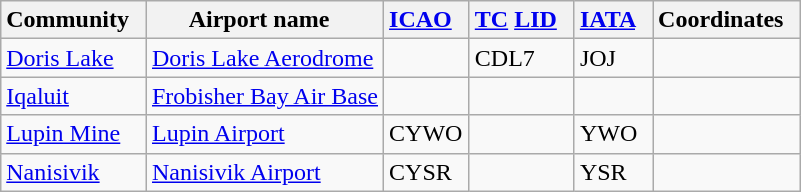<table class="wikitable sortable" style="width:auto;">
<tr>
<th width="*">Community  </th>
<th width="*">Airport name  </th>
<th width="*"><a href='#'>ICAO</a>  </th>
<th width="*"><a href='#'>TC</a> <a href='#'>LID</a>  </th>
<th width="*"><a href='#'>IATA</a>  </th>
<th width="*" class=unsortable>Coordinates  </th>
</tr>
<tr>
<td><a href='#'>Doris Lake</a></td>
<td><a href='#'>Doris Lake Aerodrome</a></td>
<td></td>
<td>CDL7</td>
<td>JOJ</td>
<td></td>
</tr>
<tr>
<td><a href='#'>Iqaluit</a></td>
<td><a href='#'>Frobisher Bay Air Base</a></td>
<td></td>
<td></td>
<td></td>
<td></td>
</tr>
<tr>
<td><a href='#'>Lupin Mine</a></td>
<td><a href='#'>Lupin Airport</a></td>
<td>CYWO</td>
<td></td>
<td>YWO</td>
<td></td>
</tr>
<tr>
<td><a href='#'>Nanisivik</a></td>
<td><a href='#'>Nanisivik Airport</a></td>
<td>CYSR</td>
<td></td>
<td>YSR</td>
<td></td>
</tr>
</table>
